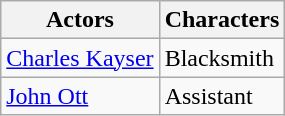<table class="wikitable">
<tr>
<th>Actors</th>
<th>Characters</th>
</tr>
<tr>
<td><a href='#'>Charles Kayser</a></td>
<td>Blacksmith</td>
</tr>
<tr>
<td><a href='#'>John Ott</a></td>
<td>Assistant</td>
</tr>
</table>
